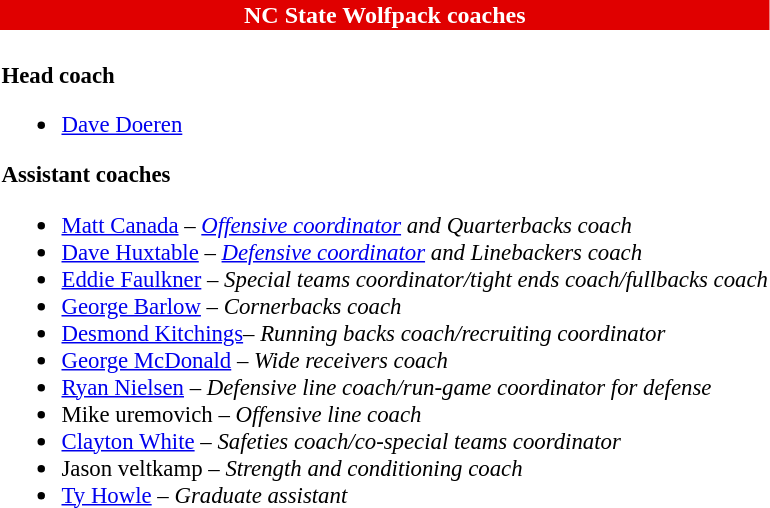<table class="toccolours" style="text-align: left;">
<tr>
<td colspan="9" style="background:#e00000; color:white; text-align:center;"><strong>NC State Wolfpack coaches</strong></td>
</tr>
<tr>
<td style="font-size: 95%;" valign="top"><br><strong>Head coach</strong><ul><li><a href='#'>Dave Doeren</a></li></ul><strong>Assistant coaches</strong><ul><li><a href='#'>Matt Canada</a> – <em><a href='#'>Offensive coordinator</a> and Quarterbacks coach</em></li><li><a href='#'>Dave Huxtable</a> – <em><a href='#'>Defensive coordinator</a> and Linebackers coach</em></li><li><a href='#'>Eddie Faulkner</a> – <em>Special teams coordinator/tight ends coach/fullbacks coach</em></li><li><a href='#'>George Barlow</a> – <em>Cornerbacks coach</em></li><li><a href='#'>Desmond Kitchings</a>– <em>Running backs coach/recruiting coordinator</em></li><li><a href='#'>George McDonald</a> – <em>Wide receivers coach</em></li><li><a href='#'>Ryan Nielsen</a> – <em>Defensive line coach/run-game coordinator for defense</em></li><li>Mike uremovich – <em>Offensive line coach</em></li><li><a href='#'>Clayton White</a> – <em>Safeties coach/co-special teams coordinator</em></li><li>Jason veltkamp – <em>Strength and conditioning coach</em></li><li><a href='#'>Ty Howle</a> – <em>Graduate assistant</em></li></ul></td>
</tr>
</table>
